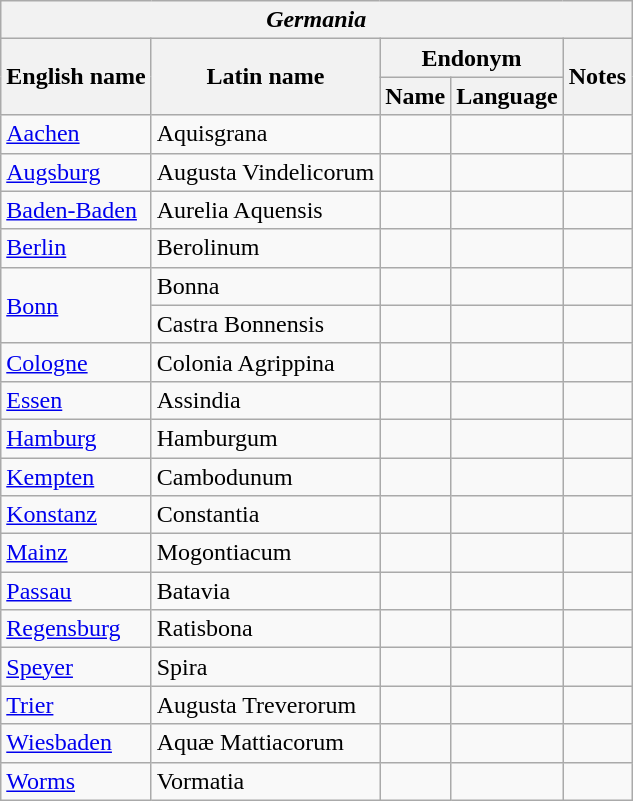<table class="wikitable sortable">
<tr>
<th colspan="5"> <em>Germania</em></th>
</tr>
<tr>
<th rowspan="2">English name</th>
<th rowspan="2">Latin name</th>
<th colspan="2">Endonym</th>
<th rowspan="2">Notes</th>
</tr>
<tr>
<th>Name</th>
<th>Language</th>
</tr>
<tr>
<td><a href='#'>Aachen</a></td>
<td>Aquisgrana</td>
<td></td>
<td></td>
<td></td>
</tr>
<tr>
<td><a href='#'>Augsburg</a></td>
<td>Augusta Vindelicorum</td>
<td></td>
<td></td>
<td></td>
</tr>
<tr>
<td><a href='#'>Baden-Baden</a></td>
<td>Aurelia Aquensis</td>
<td></td>
<td></td>
<td></td>
</tr>
<tr>
<td><a href='#'>Berlin</a></td>
<td>Berolinum</td>
<td></td>
<td></td>
<td></td>
</tr>
<tr>
<td rowspan="2"><a href='#'>Bonn</a></td>
<td>Bonna</td>
<td></td>
<td></td>
<td></td>
</tr>
<tr>
<td>Castra Bonnensis</td>
<td></td>
<td></td>
<td></td>
</tr>
<tr>
<td><a href='#'>Cologne</a></td>
<td>Colonia Agrippina</td>
<td></td>
<td></td>
<td></td>
</tr>
<tr>
<td><a href='#'>Essen</a></td>
<td>Assindia</td>
<td></td>
<td></td>
<td></td>
</tr>
<tr>
<td><a href='#'>Hamburg</a></td>
<td>Hamburgum</td>
<td></td>
<td></td>
<td></td>
</tr>
<tr>
<td><a href='#'>Kempten</a></td>
<td>Cambodunum</td>
<td></td>
<td></td>
<td></td>
</tr>
<tr>
<td><a href='#'>Konstanz</a></td>
<td>Constantia</td>
<td></td>
<td></td>
<td></td>
</tr>
<tr>
<td><a href='#'>Mainz</a></td>
<td>Mogontiacum</td>
<td></td>
<td></td>
<td></td>
</tr>
<tr>
<td><a href='#'>Passau</a></td>
<td>Batavia</td>
<td></td>
<td></td>
<td></td>
</tr>
<tr>
<td><a href='#'>Regensburg</a></td>
<td>Ratisbona</td>
<td></td>
<td></td>
<td></td>
</tr>
<tr>
<td><a href='#'>Speyer</a></td>
<td>Spira</td>
<td></td>
<td></td>
<td></td>
</tr>
<tr>
<td><a href='#'>Trier</a></td>
<td>Augusta Treverorum</td>
<td></td>
<td></td>
<td></td>
</tr>
<tr>
<td><a href='#'>Wiesbaden</a></td>
<td>Aquæ Mattiacorum</td>
<td></td>
<td></td>
<td></td>
</tr>
<tr>
<td><a href='#'>Worms</a></td>
<td>Vormatia</td>
<td></td>
<td></td>
<td></td>
</tr>
</table>
